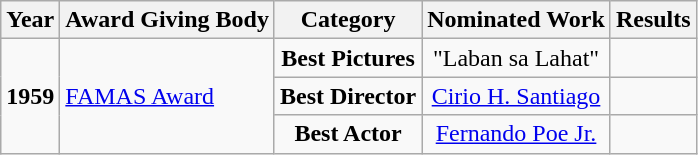<table class="wikitable">
<tr>
<th>Year</th>
<th>Award Giving Body</th>
<th>Category</th>
<th>Nominated Work</th>
<th>Results</th>
</tr>
<tr>
<td rowspan=3><strong>1959</strong></td>
<td rowspan=3><a href='#'>FAMAS Award</a></td>
<td align=center><strong>Best Pictures</strong></td>
<td align="center">"Laban sa Lahat"</td>
<td></td>
</tr>
<tr>
<td align=center><strong>Best Director</strong></td>
<td align=center><a href='#'>Cirio H. Santiago</a></td>
<td></td>
</tr>
<tr>
<td align=center><strong>Best Actor</strong></td>
<td align=center><a href='#'>Fernando Poe Jr.</a></td>
<td></td>
</tr>
</table>
